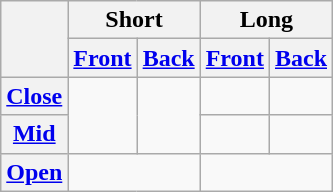<table class="wikitable" style="text-align: center;">
<tr>
<th rowspan="2"></th>
<th colspan="2">Short</th>
<th colspan="2">Long</th>
</tr>
<tr>
<th><a href='#'>Front</a></th>
<th><a href='#'>Back</a></th>
<th><a href='#'>Front</a></th>
<th><a href='#'>Back</a></th>
</tr>
<tr>
<th><a href='#'>Close</a></th>
<td rowspan="2"></td>
<td rowspan="2"></td>
<td></td>
<td></td>
</tr>
<tr>
<th><a href='#'>Mid</a></th>
<td></td>
<td></td>
</tr>
<tr>
<th><a href='#'>Open</a></th>
<td colspan="2"></td>
<td colspan="2"></td>
</tr>
</table>
